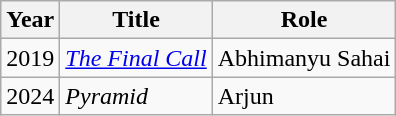<table class="wikitable">
<tr>
<th>Year</th>
<th>Title</th>
<th>Role</th>
</tr>
<tr>
<td>2019</td>
<td><em><a href='#'>The Final Call</a></em></td>
<td>Abhimanyu Sahai</td>
</tr>
<tr>
<td>2024</td>
<td><em>Pyramid</em></td>
<td>Arjun</td>
</tr>
</table>
